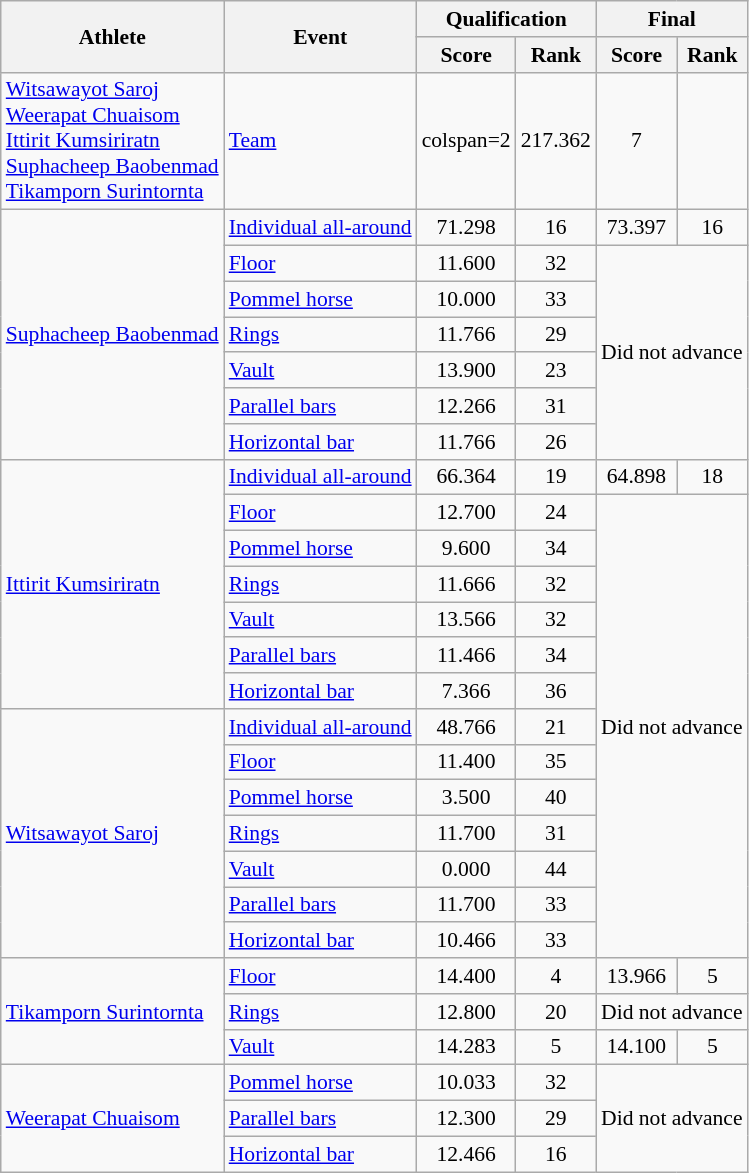<table class="wikitable" style="text-align:center; font-size:90%">
<tr>
<th rowspan="2">Athlete</th>
<th rowspan="2">Event</th>
<th colspan="2">Qualification</th>
<th colspan="2">Final</th>
</tr>
<tr>
<th>Score</th>
<th>Rank</th>
<th>Score</th>
<th>Rank</th>
</tr>
<tr>
<td align="left"><a href='#'>Witsawayot Saroj</a><br><a href='#'>Weerapat Chuaisom</a><br><a href='#'>Ittirit Kumsiriratn</a><br><a href='#'>Suphacheep Baobenmad</a><br><a href='#'>Tikamporn Surintornta</a></td>
<td align="left"><a href='#'>Team</a></td>
<td>colspan=2 </td>
<td>217.362</td>
<td>7</td>
</tr>
<tr>
<td align="left" rowspan=7><a href='#'>Suphacheep Baobenmad</a></td>
<td align="left"><a href='#'>Individual all-around</a></td>
<td>71.298</td>
<td>16 <strong></strong></td>
<td>73.397</td>
<td>16</td>
</tr>
<tr>
<td align="left"><a href='#'>Floor</a></td>
<td>11.600</td>
<td>32</td>
<td rowspan=6 colspan=2>Did not advance</td>
</tr>
<tr>
<td align="left"><a href='#'>Pommel horse</a></td>
<td>10.000</td>
<td>33</td>
</tr>
<tr>
<td align="left"><a href='#'>Rings</a></td>
<td>11.766</td>
<td>29</td>
</tr>
<tr>
<td align="left"><a href='#'>Vault</a></td>
<td>13.900</td>
<td>23</td>
</tr>
<tr>
<td align="left"><a href='#'>Parallel bars</a></td>
<td>12.266</td>
<td>31</td>
</tr>
<tr>
<td align="left"><a href='#'>Horizontal bar</a></td>
<td>11.766</td>
<td>26</td>
</tr>
<tr>
<td align="left" rowspan=7><a href='#'>Ittirit Kumsiriratn</a></td>
<td align="left"><a href='#'>Individual all-around</a></td>
<td>66.364</td>
<td>19 <strong></strong></td>
<td>64.898</td>
<td>18</td>
</tr>
<tr>
<td align="left"><a href='#'>Floor</a></td>
<td>12.700</td>
<td>24</td>
<td rowspan=13 colspan=2>Did not advance</td>
</tr>
<tr>
<td align="left"><a href='#'>Pommel horse</a></td>
<td>9.600</td>
<td>34</td>
</tr>
<tr>
<td align="left"><a href='#'>Rings</a></td>
<td>11.666</td>
<td>32</td>
</tr>
<tr>
<td align="left"><a href='#'>Vault</a></td>
<td>13.566</td>
<td>32</td>
</tr>
<tr>
<td align="left"><a href='#'>Parallel bars</a></td>
<td>11.466</td>
<td>34</td>
</tr>
<tr>
<td align="left"><a href='#'>Horizontal bar</a></td>
<td>7.366</td>
<td>36</td>
</tr>
<tr>
<td align="left" rowspan=7><a href='#'>Witsawayot Saroj</a></td>
<td align="left"><a href='#'>Individual all-around</a></td>
<td>48.766</td>
<td>21</td>
</tr>
<tr>
<td align="left"><a href='#'>Floor</a></td>
<td>11.400</td>
<td>35</td>
</tr>
<tr>
<td align="left"><a href='#'>Pommel horse</a></td>
<td>3.500</td>
<td>40</td>
</tr>
<tr>
<td align="left"><a href='#'>Rings</a></td>
<td>11.700</td>
<td>31</td>
</tr>
<tr>
<td align="left"><a href='#'>Vault</a></td>
<td>0.000</td>
<td>44</td>
</tr>
<tr>
<td align="left"><a href='#'>Parallel bars</a></td>
<td>11.700</td>
<td>33</td>
</tr>
<tr>
<td align="left"><a href='#'>Horizontal bar</a></td>
<td>10.466</td>
<td>33</td>
</tr>
<tr>
<td align="left" rowspan=3><a href='#'>Tikamporn Surintornta</a></td>
<td align="left"><a href='#'>Floor</a></td>
<td>14.400</td>
<td>4 <strong></strong></td>
<td>13.966</td>
<td>5</td>
</tr>
<tr>
<td align="left"><a href='#'>Rings</a></td>
<td>12.800</td>
<td>20</td>
<td colspan=2>Did not advance</td>
</tr>
<tr>
<td align="left"><a href='#'>Vault</a></td>
<td>14.283</td>
<td>5 <strong></strong></td>
<td>14.100</td>
<td>5</td>
</tr>
<tr>
<td align="left" rowspan=3><a href='#'>Weerapat Chuaisom</a></td>
<td align="left"><a href='#'>Pommel horse</a></td>
<td>10.033</td>
<td>32</td>
<td rowspan=3 colspan=2>Did not advance</td>
</tr>
<tr>
<td align="left"><a href='#'>Parallel bars</a></td>
<td>12.300</td>
<td>29</td>
</tr>
<tr>
<td align="left"><a href='#'>Horizontal bar</a></td>
<td>12.466</td>
<td>16</td>
</tr>
</table>
